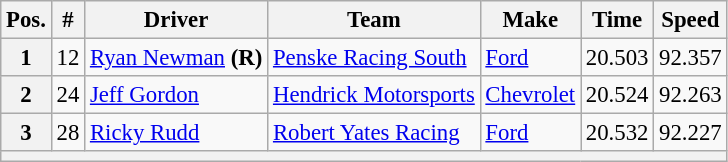<table class="wikitable" style="font-size:95%">
<tr>
<th>Pos.</th>
<th>#</th>
<th>Driver</th>
<th>Team</th>
<th>Make</th>
<th>Time</th>
<th>Speed</th>
</tr>
<tr>
<th>1</th>
<td>12</td>
<td><a href='#'>Ryan Newman</a> <strong>(R)</strong></td>
<td><a href='#'>Penske Racing South</a></td>
<td><a href='#'>Ford</a></td>
<td>20.503</td>
<td>92.357</td>
</tr>
<tr>
<th>2</th>
<td>24</td>
<td><a href='#'>Jeff Gordon</a></td>
<td><a href='#'>Hendrick Motorsports</a></td>
<td><a href='#'>Chevrolet</a></td>
<td>20.524</td>
<td>92.263</td>
</tr>
<tr>
<th>3</th>
<td>28</td>
<td><a href='#'>Ricky Rudd</a></td>
<td><a href='#'>Robert Yates Racing</a></td>
<td><a href='#'>Ford</a></td>
<td>20.532</td>
<td>92.227</td>
</tr>
<tr>
<th colspan="7"></th>
</tr>
</table>
